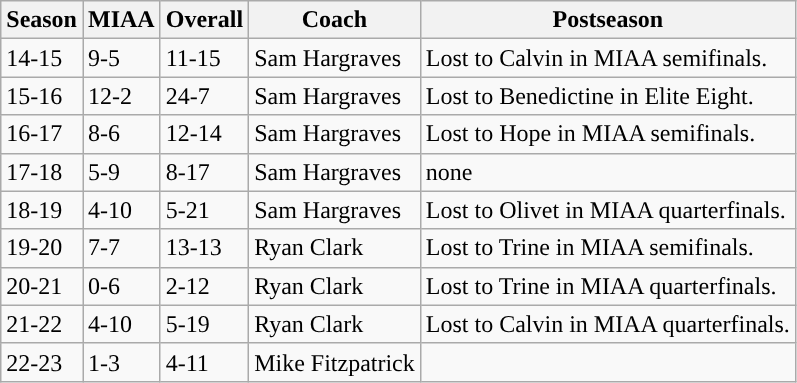<table class="wikitable">
<tr>
<th>Season</th>
<th>MIAA</th>
<th>Overall</th>
<th>Coach</th>
<th>Postseason</th>
</tr>
<tr>
<td>14-15</td>
<td>9-5</td>
<td>11-15</td>
<td>Sam Hargraves</td>
<td>Lost to Calvin in MIAA semifinals.</td>
</tr>
<tr>
<td>15-16</td>
<td>12-2</td>
<td>24-7</td>
<td>Sam Hargraves</td>
<td>Lost to Benedictine in Elite Eight.</td>
</tr>
<tr>
<td>16-17</td>
<td>8-6</td>
<td>12-14</td>
<td>Sam Hargraves</td>
<td>Lost to Hope in MIAA semifinals.</td>
</tr>
<tr>
<td>17-18</td>
<td>5-9</td>
<td>8-17</td>
<td>Sam Hargraves</td>
<td>none</td>
</tr>
<tr>
<td>18-19</td>
<td>4-10</td>
<td>5-21</td>
<td>Sam Hargraves</td>
<td>Lost to Olivet in MIAA quarterfinals.</td>
</tr>
<tr>
<td>19-20</td>
<td>7-7</td>
<td>13-13</td>
<td>Ryan Clark</td>
<td>Lost to Trine in MIAA semifinals.</td>
</tr>
<tr>
<td>20-21</td>
<td>0-6</td>
<td>2-12</td>
<td>Ryan Clark</td>
<td>Lost to Trine in MIAA quarterfinals.</td>
</tr>
<tr>
<td>21-22</td>
<td>4-10</td>
<td>5-19</td>
<td>Ryan Clark</td>
<td>Lost to Calvin in MIAA quarterfinals.</td>
</tr>
<tr>
<td>22-23</td>
<td>1-3</td>
<td>4-11</td>
<td>Mike Fitzpatrick</td>
<td></td>
</tr>
</table>
